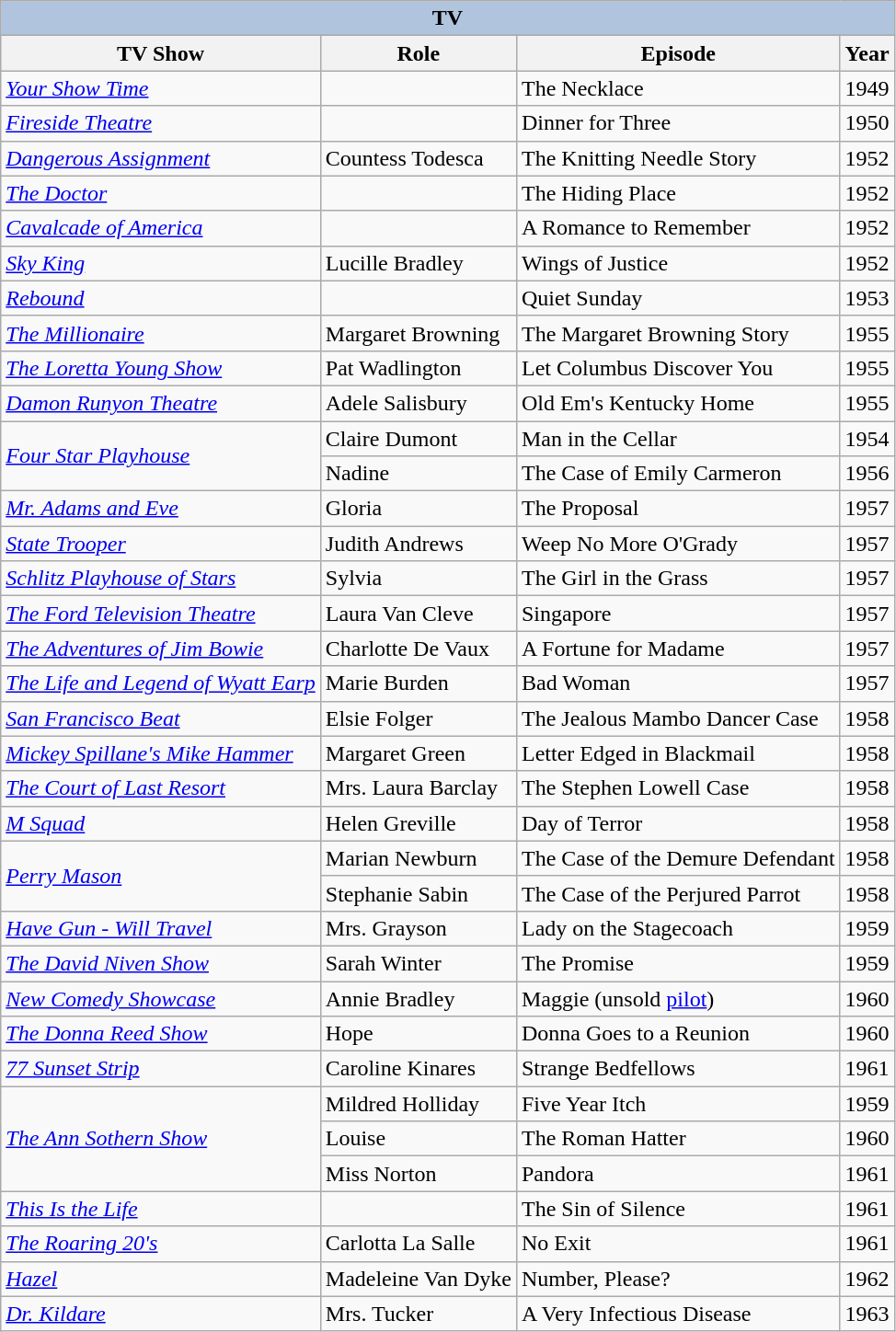<table class="wikitable" style="font-size: 100%;">
<tr>
<th colspan="4" style="background: LightSteelBlue;">TV</th>
</tr>
<tr>
<th>TV Show</th>
<th>Role</th>
<th>Episode</th>
<th>Year</th>
</tr>
<tr>
<td><em><a href='#'>Your Show Time</a></em></td>
<td></td>
<td>The Necklace</td>
<td>1949</td>
</tr>
<tr>
<td><em><a href='#'>Fireside Theatre</a></em></td>
<td></td>
<td>Dinner for Three</td>
<td>1950</td>
</tr>
<tr>
<td><em><a href='#'>Dangerous Assignment</a></em></td>
<td>Countess Todesca</td>
<td>The Knitting Needle Story</td>
<td>1952</td>
</tr>
<tr>
<td><em><a href='#'>The Doctor</a></em></td>
<td></td>
<td>The Hiding Place</td>
<td>1952</td>
</tr>
<tr>
<td><em><a href='#'>Cavalcade of America</a></em></td>
<td></td>
<td>A Romance to Remember</td>
<td>1952</td>
</tr>
<tr>
<td><em><a href='#'>Sky King</a></em></td>
<td>Lucille Bradley</td>
<td>Wings of Justice</td>
<td>1952</td>
</tr>
<tr>
<td><em><a href='#'>Rebound</a></em></td>
<td></td>
<td>Quiet Sunday</td>
<td>1953</td>
</tr>
<tr>
<td><em><a href='#'>The Millionaire</a></em></td>
<td>Margaret Browning</td>
<td>The Margaret Browning Story</td>
<td>1955</td>
</tr>
<tr>
<td><em><a href='#'>The Loretta Young Show</a></em></td>
<td>Pat Wadlington</td>
<td>Let Columbus Discover You</td>
<td>1955</td>
</tr>
<tr>
<td><em><a href='#'>Damon Runyon Theatre</a></em></td>
<td>Adele Salisbury</td>
<td>Old Em's Kentucky Home</td>
<td>1955</td>
</tr>
<tr>
<td rowspan=2><em><a href='#'>Four Star Playhouse</a></em></td>
<td>Claire Dumont</td>
<td>Man in the Cellar</td>
<td>1954</td>
</tr>
<tr>
<td>Nadine</td>
<td>The Case of Emily Carmeron</td>
<td>1956</td>
</tr>
<tr>
<td><em><a href='#'>Mr. Adams and Eve</a></em></td>
<td>Gloria</td>
<td>The Proposal</td>
<td>1957</td>
</tr>
<tr>
<td><em><a href='#'>State Trooper</a></em></td>
<td>Judith Andrews</td>
<td>Weep No More O'Grady</td>
<td>1957</td>
</tr>
<tr>
<td><em><a href='#'>Schlitz Playhouse of Stars</a></em></td>
<td>Sylvia</td>
<td>The Girl in the Grass</td>
<td>1957</td>
</tr>
<tr>
<td><em><a href='#'>The Ford Television Theatre</a></em></td>
<td>Laura Van Cleve</td>
<td>Singapore</td>
<td>1957</td>
</tr>
<tr>
<td><em><a href='#'>The Adventures of Jim Bowie</a></em></td>
<td>Charlotte De Vaux</td>
<td>A Fortune for Madame</td>
<td>1957</td>
</tr>
<tr>
<td><em><a href='#'>The Life and Legend of Wyatt Earp</a></em></td>
<td>Marie Burden</td>
<td>Bad Woman</td>
<td>1957</td>
</tr>
<tr>
<td><em><a href='#'>San Francisco Beat</a></em></td>
<td>Elsie Folger</td>
<td>The Jealous Mambo Dancer Case</td>
<td>1958</td>
</tr>
<tr>
<td><em><a href='#'>Mickey Spillane's Mike Hammer</a></em></td>
<td>Margaret Green</td>
<td>Letter Edged in Blackmail</td>
<td>1958</td>
</tr>
<tr>
<td><em><a href='#'>The Court of Last Resort</a></em></td>
<td>Mrs. Laura Barclay</td>
<td>The Stephen Lowell Case</td>
<td>1958</td>
</tr>
<tr>
<td><em><a href='#'>M Squad</a></em></td>
<td>Helen Greville</td>
<td>Day of Terror</td>
<td>1958</td>
</tr>
<tr>
<td rowspan=2><em><a href='#'>Perry Mason</a></em></td>
<td>Marian Newburn</td>
<td>The Case of the Demure Defendant</td>
<td>1958</td>
</tr>
<tr>
<td>Stephanie Sabin</td>
<td>The Case of the Perjured Parrot</td>
<td>1958</td>
</tr>
<tr>
<td><em><a href='#'>Have Gun - Will Travel</a></em></td>
<td>Mrs. Grayson</td>
<td>Lady on the Stagecoach</td>
<td>1959</td>
</tr>
<tr>
<td><em><a href='#'>The David Niven Show</a></em></td>
<td>Sarah Winter</td>
<td>The Promise</td>
<td>1959</td>
</tr>
<tr>
<td><em><a href='#'>New Comedy Showcase</a></em></td>
<td>Annie Bradley</td>
<td>Maggie (unsold <a href='#'>pilot</a>)</td>
<td>1960</td>
</tr>
<tr>
<td><em><a href='#'>The Donna Reed Show</a></em></td>
<td>Hope</td>
<td>Donna Goes to a Reunion</td>
<td>1960</td>
</tr>
<tr>
<td><em><a href='#'>77 Sunset Strip</a></em></td>
<td>Caroline Kinares</td>
<td>Strange Bedfellows</td>
<td>1961</td>
</tr>
<tr>
<td rowspan=3><em><a href='#'>The Ann Sothern Show</a></em></td>
<td>Mildred Holliday</td>
<td>Five Year Itch</td>
<td>1959</td>
</tr>
<tr>
<td>Louise</td>
<td>The Roman Hatter</td>
<td>1960</td>
</tr>
<tr>
<td>Miss Norton</td>
<td>Pandora</td>
<td>1961</td>
</tr>
<tr>
<td><em><a href='#'>This Is the Life</a></em></td>
<td></td>
<td>The Sin of Silence</td>
<td>1961</td>
</tr>
<tr>
<td><em><a href='#'>The Roaring 20's</a></em></td>
<td>Carlotta La Salle</td>
<td>No Exit</td>
<td>1961</td>
</tr>
<tr>
<td><em><a href='#'>Hazel</a></em></td>
<td>Madeleine Van Dyke</td>
<td>Number, Please?</td>
<td>1962</td>
</tr>
<tr>
<td><em><a href='#'>Dr. Kildare</a></em></td>
<td>Mrs. Tucker</td>
<td>A Very Infectious Disease</td>
<td>1963</td>
</tr>
</table>
